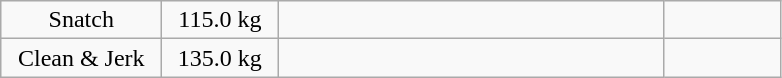<table class = "wikitable" style="text-align:center;">
<tr>
<td width=100>Snatch</td>
<td width=70>115.0 kg</td>
<td width=250 align=left></td>
<td width=70></td>
</tr>
<tr>
<td>Clean & Jerk</td>
<td>135.0 kg</td>
<td align=left></td>
<td></td>
</tr>
</table>
